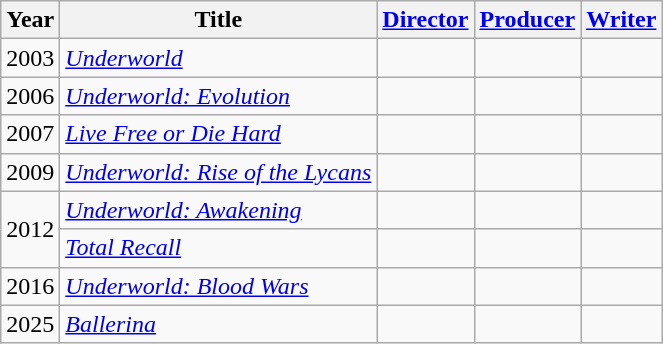<table class="wikitable">
<tr>
<th>Year</th>
<th>Title</th>
<th><a href='#'>Director</a></th>
<th><a href='#'>Producer</a></th>
<th><a href='#'>Writer</a></th>
</tr>
<tr>
<td>2003</td>
<td><em><a href='#'>Underworld</a></em></td>
<td></td>
<td></td>
<td></td>
</tr>
<tr>
<td>2006</td>
<td><em><a href='#'>Underworld: Evolution</a></em></td>
<td></td>
<td></td>
<td></td>
</tr>
<tr>
<td>2007</td>
<td><em><a href='#'>Live Free or Die Hard</a></em></td>
<td></td>
<td></td>
<td></td>
</tr>
<tr>
<td>2009</td>
<td><em><a href='#'>Underworld: Rise of the Lycans</a></em></td>
<td></td>
<td></td>
<td></td>
</tr>
<tr>
<td rowspan="2">2012</td>
<td><em><a href='#'>Underworld: Awakening</a></em></td>
<td></td>
<td></td>
<td></td>
</tr>
<tr>
<td><em><a href='#'>Total Recall</a></em></td>
<td></td>
<td></td>
<td></td>
</tr>
<tr>
<td>2016</td>
<td><em><a href='#'>Underworld: Blood Wars</a></em></td>
<td></td>
<td></td>
<td></td>
</tr>
<tr>
<td>2025</td>
<td><em><a href='#'>Ballerina</a></em></td>
<td></td>
<td></td>
<td></td>
</tr>
</table>
